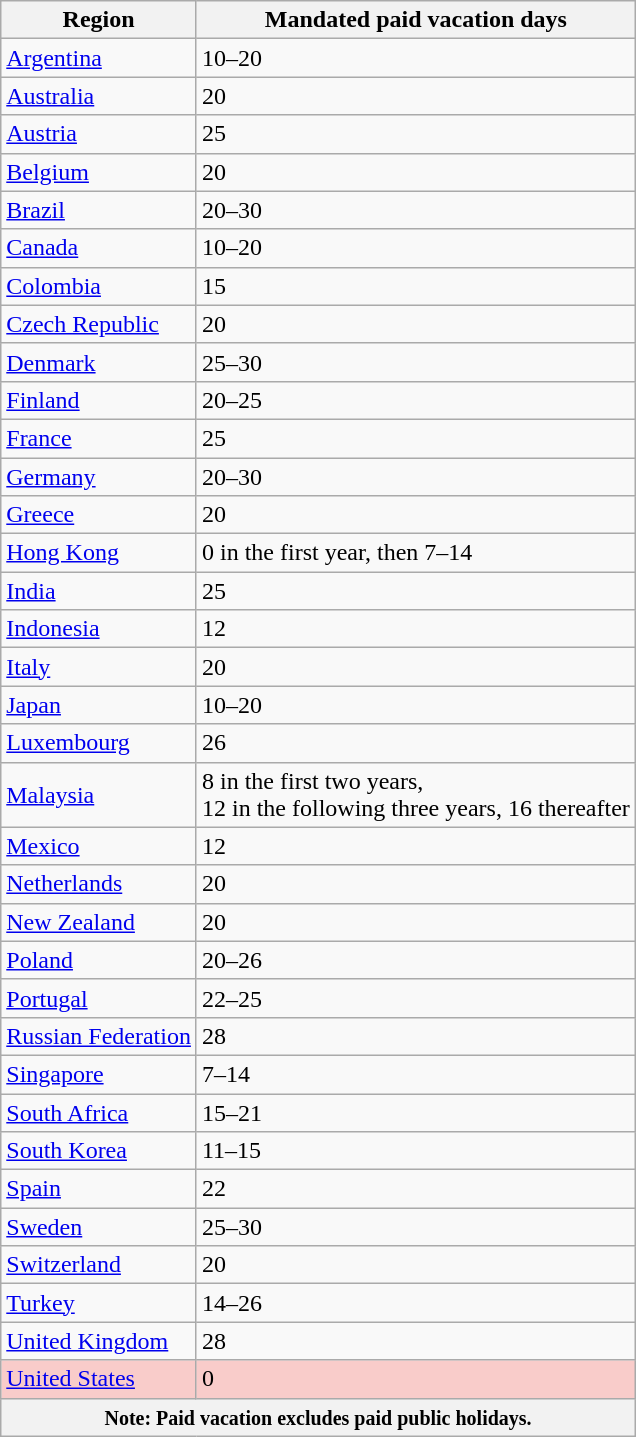<table class="wikitable sortable">
<tr>
<th>Region</th>
<th>Mandated paid vacation days</th>
</tr>
<tr>
<td><a href='#'>Argentina</a></td>
<td>10–20</td>
</tr>
<tr>
<td><a href='#'>Australia</a></td>
<td>20</td>
</tr>
<tr>
<td><a href='#'>Austria</a></td>
<td>25</td>
</tr>
<tr>
<td><a href='#'>Belgium</a></td>
<td>20</td>
</tr>
<tr>
<td><a href='#'>Brazil</a></td>
<td>20–30</td>
</tr>
<tr>
<td><a href='#'>Canada</a></td>
<td>10–20</td>
</tr>
<tr>
<td><a href='#'>Colombia</a></td>
<td>15</td>
</tr>
<tr>
<td><a href='#'>Czech Republic</a></td>
<td>20</td>
</tr>
<tr>
<td><a href='#'>Denmark</a></td>
<td>25–30</td>
</tr>
<tr>
<td><a href='#'>Finland</a></td>
<td>20–25</td>
</tr>
<tr>
<td><a href='#'>France</a></td>
<td>25</td>
</tr>
<tr>
<td><a href='#'>Germany</a></td>
<td>20–30</td>
</tr>
<tr>
<td><a href='#'>Greece</a></td>
<td>20</td>
</tr>
<tr>
<td><a href='#'>Hong Kong</a></td>
<td>0 in the first year, then 7–14</td>
</tr>
<tr>
<td><a href='#'>India</a></td>
<td>25</td>
</tr>
<tr>
<td><a href='#'>Indonesia</a></td>
<td>12</td>
</tr>
<tr>
<td><a href='#'>Italy</a></td>
<td>20</td>
</tr>
<tr>
<td><a href='#'>Japan</a></td>
<td>10–20</td>
</tr>
<tr>
<td><a href='#'>Luxembourg</a></td>
<td>26</td>
</tr>
<tr>
<td><a href='#'>Malaysia</a></td>
<td>8 in the first two years,<br>12 in the following three years,
16 thereafter</td>
</tr>
<tr>
<td><a href='#'>Mexico</a></td>
<td>12</td>
</tr>
<tr ->
<td><a href='#'>Netherlands</a></td>
<td>20</td>
</tr>
<tr>
<td><a href='#'>New Zealand</a></td>
<td>20</td>
</tr>
<tr>
<td><a href='#'>Poland</a></td>
<td>20–26</td>
</tr>
<tr>
<td><a href='#'>Portugal</a></td>
<td>22–25</td>
</tr>
<tr>
<td><a href='#'>Russian Federation</a></td>
<td>28</td>
</tr>
<tr>
<td><a href='#'>Singapore</a></td>
<td>7–14</td>
</tr>
<tr>
<td><a href='#'>South Africa</a></td>
<td>15–21</td>
</tr>
<tr>
<td><a href='#'>South Korea</a></td>
<td>11–15</td>
</tr>
<tr>
<td><a href='#'>Spain</a></td>
<td>22</td>
</tr>
<tr>
<td><a href='#'>Sweden</a></td>
<td>25–30</td>
</tr>
<tr>
<td><a href='#'>Switzerland</a></td>
<td>20</td>
</tr>
<tr>
<td><a href='#'>Turkey</a></td>
<td>14–26</td>
</tr>
<tr>
<td><a href='#'>United Kingdom</a></td>
<td>28</td>
</tr>
<tr>
<td bgcolor="#f9ccca"><a href='#'>United States</a></td>
<td bgcolor="#f9ccca">0</td>
</tr>
<tr>
<th colspan="2"  align="left" bgcolor="#c0c0c0"><small>Note: Paid vacation excludes paid public holidays.</small></th>
</tr>
</table>
